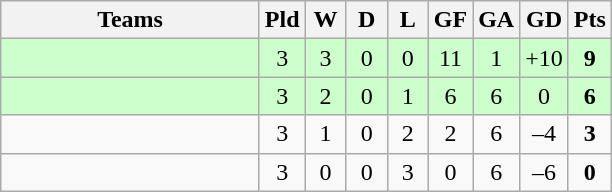<table class="wikitable" style="text-align: center;">
<tr>
<th width=165>Teams</th>
<th width=20>Pld</th>
<th width=20>W</th>
<th width=20>D</th>
<th width=20>L</th>
<th width=20>GF</th>
<th width=20>GA</th>
<th width=20>GD</th>
<th width=20>Pts</th>
</tr>
<tr align=center style="background:#ccffcc;">
<td style="text-align:left;"></td>
<td>3</td>
<td>3</td>
<td>0</td>
<td>0</td>
<td>11</td>
<td>1</td>
<td>+10</td>
<td><strong>9</strong></td>
</tr>
<tr align=center style="background:#ccffcc;">
<td style="text-align:left;"></td>
<td>3</td>
<td>2</td>
<td>0</td>
<td>1</td>
<td>6</td>
<td>6</td>
<td>0</td>
<td><strong>6</strong></td>
</tr>
<tr align=center>
<td style="text-align:left;"></td>
<td>3</td>
<td>1</td>
<td>0</td>
<td>2</td>
<td>2</td>
<td>6</td>
<td>–4</td>
<td><strong>3</strong></td>
</tr>
<tr align=center>
<td style="text-align:left;"></td>
<td>3</td>
<td>0</td>
<td>0</td>
<td>3</td>
<td>0</td>
<td>6</td>
<td>–6</td>
<td><strong>0</strong></td>
</tr>
</table>
